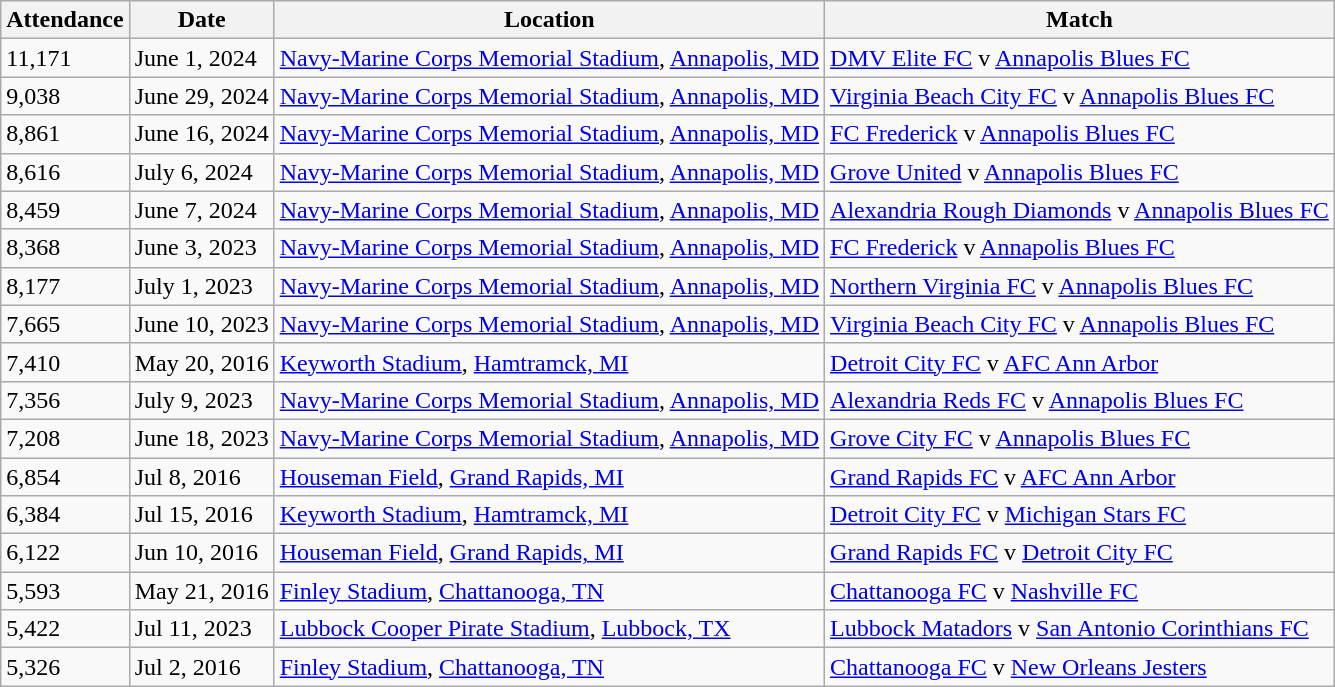<table class="wikitable">
<tr>
<th>Attendance</th>
<th>Date</th>
<th>Location</th>
<th>Match</th>
</tr>
<tr>
<td>11,171</td>
<td>June 1, 2024</td>
<td><a href='#'>Navy-Marine Corps Memorial Stadium</a>, <a href='#'>Annapolis, MD</a></td>
<td><a href='#'>DMV Elite FC</a> v <a href='#'>Annapolis Blues FC</a></td>
</tr>
<tr>
<td>9,038</td>
<td>June 29, 2024</td>
<td><a href='#'>Navy-Marine Corps Memorial Stadium</a>, <a href='#'>Annapolis, MD</a></td>
<td><a href='#'>Virginia Beach City FC</a> v <a href='#'>Annapolis Blues FC</a></td>
</tr>
<tr>
<td>8,861</td>
<td>June 16, 2024</td>
<td><a href='#'>Navy-Marine Corps Memorial Stadium</a>, <a href='#'>Annapolis, MD</a></td>
<td><a href='#'>FC Frederick</a> v <a href='#'>Annapolis Blues FC</a></td>
</tr>
<tr>
<td>8,616</td>
<td>July 6, 2024</td>
<td><a href='#'>Navy-Marine Corps Memorial Stadium</a>, <a href='#'>Annapolis, MD</a></td>
<td><a href='#'>Grove United</a> v <a href='#'>Annapolis Blues FC</a></td>
</tr>
<tr>
<td>8,459</td>
<td>June 7, 2024</td>
<td><a href='#'>Navy-Marine Corps Memorial Stadium</a>, <a href='#'>Annapolis, MD</a></td>
<td><a href='#'>Alexandria Rough Diamonds</a> v <a href='#'>Annapolis Blues FC</a></td>
</tr>
<tr>
<td>8,368</td>
<td>June 3, 2023</td>
<td><a href='#'>Navy-Marine Corps Memorial Stadium</a>, <a href='#'>Annapolis, MD</a></td>
<td><a href='#'>FC Frederick</a> v <a href='#'>Annapolis Blues FC</a></td>
</tr>
<tr>
<td>8,177</td>
<td>July 1, 2023</td>
<td><a href='#'>Navy-Marine Corps Memorial Stadium</a>, <a href='#'>Annapolis, MD</a></td>
<td><a href='#'>Northern Virginia FC</a> v <a href='#'>Annapolis Blues FC</a></td>
</tr>
<tr>
<td>7,665</td>
<td>June 10, 2023</td>
<td><a href='#'>Navy-Marine Corps Memorial Stadium</a>, <a href='#'>Annapolis, MD</a></td>
<td><a href='#'>Virginia Beach City FC</a> v <a href='#'>Annapolis Blues FC</a></td>
</tr>
<tr>
<td>7,410</td>
<td>May 20, 2016</td>
<td><a href='#'>Keyworth Stadium</a>, <a href='#'>Hamtramck, MI</a></td>
<td><a href='#'>Detroit City FC</a> v <a href='#'>AFC Ann Arbor</a></td>
</tr>
<tr>
<td>7,356</td>
<td>July 9, 2023</td>
<td><a href='#'>Navy-Marine Corps Memorial Stadium</a>, <a href='#'>Annapolis, MD</a></td>
<td><a href='#'>Alexandria Reds FC</a> v <a href='#'>Annapolis Blues FC</a></td>
</tr>
<tr>
<td>7,208</td>
<td>June 18, 2023</td>
<td><a href='#'>Navy-Marine Corps Memorial Stadium</a>, <a href='#'>Annapolis, MD</a></td>
<td><a href='#'>Grove City FC</a> v <a href='#'>Annapolis Blues FC</a></td>
</tr>
<tr>
<td>6,854</td>
<td>Jul 8, 2016</td>
<td><a href='#'>Houseman Field</a>, <a href='#'>Grand Rapids, MI</a></td>
<td><a href='#'>Grand Rapids FC</a> v <a href='#'>AFC Ann Arbor</a></td>
</tr>
<tr>
<td>6,384</td>
<td>Jul 15, 2016</td>
<td><a href='#'>Keyworth Stadium</a>, <a href='#'>Hamtramck, MI</a></td>
<td><a href='#'>Detroit City FC</a> v <a href='#'>Michigan Stars FC</a></td>
</tr>
<tr>
<td>6,122</td>
<td>Jun 10, 2016</td>
<td><a href='#'>Houseman Field</a>, <a href='#'>Grand Rapids, MI</a></td>
<td><a href='#'>Grand Rapids FC</a> v <a href='#'>Detroit City FC</a></td>
</tr>
<tr>
<td>5,593</td>
<td>May 21, 2016</td>
<td><a href='#'>Finley Stadium</a>, <a href='#'>Chattanooga, TN</a></td>
<td><a href='#'>Chattanooga FC</a> v <a href='#'>Nashville FC</a></td>
</tr>
<tr>
<td>5,422</td>
<td>Jul 11, 2023</td>
<td><a href='#'>Lubbock Cooper Pirate Stadium</a>, <a href='#'>Lubbock, TX</a></td>
<td><a href='#'>Lubbock Matadors</a> v <a href='#'>San Antonio Corinthians FC</a></td>
</tr>
<tr>
<td>5,326</td>
<td>Jul 2, 2016</td>
<td><a href='#'>Finley Stadium</a>, <a href='#'>Chattanooga, TN</a></td>
<td><a href='#'>Chattanooga FC</a> v <a href='#'>New Orleans Jesters</a></td>
</tr>
</table>
